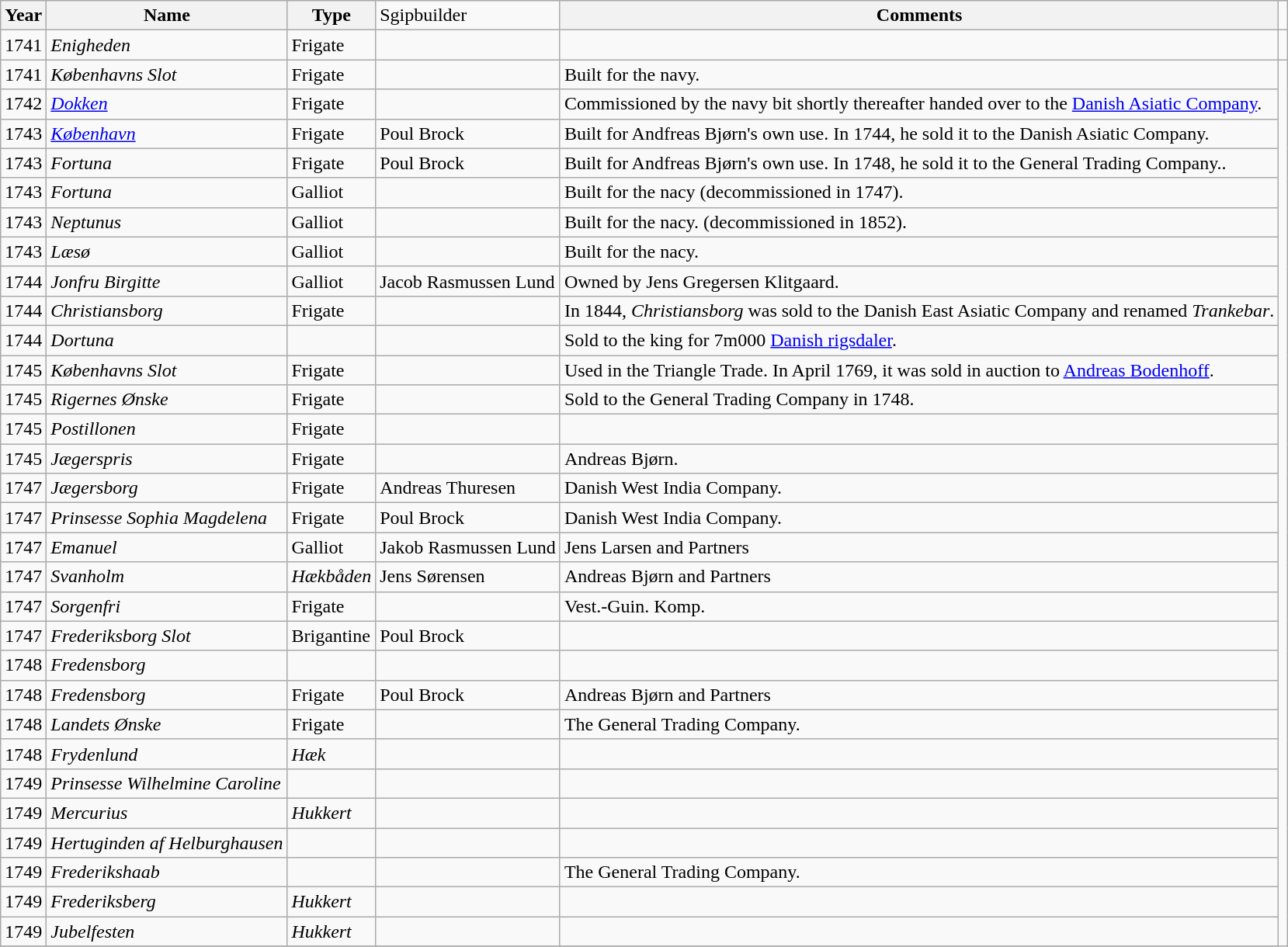<table class="wikitable sortable">
<tr>
<th>Year</th>
<th>Name</th>
<th>Type</th>
<td>Sgipbuilder</td>
<th>Comments</th>
</tr>
<tr>
<td>1741</td>
<td><em>Enigheden</em></td>
<td>Frigate</td>
<td></td>
<td></td>
<td></td>
</tr>
<tr>
<td>1741</td>
<td><em>Københavns Slot</em></td>
<td>Frigate</td>
<td></td>
<td>Built for the navy.</td>
</tr>
<tr>
<td>1742</td>
<td><em><a href='#'>Dokken</a></em></td>
<td>Frigate</td>
<td></td>
<td>Commissioned by the navy bit shortly thereafter handed over to the <a href='#'>Danish Asiatic Company</a>.</td>
</tr>
<tr>
<td>1743</td>
<td><em><a href='#'>København</a></em></td>
<td>Frigate</td>
<td>Poul Brock</td>
<td>Built for Andfreas Bjørn's own use. In 1744, he sold it to the Danish Asiatic Company.</td>
</tr>
<tr>
<td>1743</td>
<td><em>Fortuna</em></td>
<td>Frigate</td>
<td>Poul Brock</td>
<td>Built for Andfreas Bjørn's own use. In 1748, he sold it to the General Trading Company..</td>
</tr>
<tr>
<td>1743</td>
<td><em>Fortuna</em></td>
<td>Galliot</td>
<td></td>
<td>Built for the nacy (decommissioned in 1747).</td>
</tr>
<tr>
<td>1743</td>
<td><em>Neptunus</em></td>
<td>Galliot</td>
<td></td>
<td>Built for the nacy. (decommissioned in 1852).</td>
</tr>
<tr>
<td>1743</td>
<td><em>Læsø</em></td>
<td>Galliot</td>
<td></td>
<td>Built for the nacy.</td>
</tr>
<tr>
<td>1744</td>
<td><em>Jonfru Birgitte</em></td>
<td>Galliot</td>
<td>Jacob Rasmussen Lund</td>
<td>Owned by Jens Gregersen Klitgaard.</td>
</tr>
<tr>
<td>1744</td>
<td><em>Christiansborg</em></td>
<td>Frigate</td>
<td></td>
<td>In 1844, <em>Christiansborg</em> was sold to the Danish East Asiatic Company and renamed <em>Trankebar</em>.</td>
</tr>
<tr>
<td>1744</td>
<td><em>Dortuna</em></td>
<td></td>
<td></td>
<td>Sold to the king for 7m000 <a href='#'>Danish rigsdaler</a>.</td>
</tr>
<tr>
<td>1745</td>
<td><em>Københavns Slot</em></td>
<td>Frigate</td>
<td></td>
<td>Used in the Triangle Trade. In April 1769, it was sold in auction to <a href='#'>Andreas Bodenhoff</a>.</td>
</tr>
<tr>
<td>1745</td>
<td><em>Rigernes Ønske</em></td>
<td>Frigate</td>
<td></td>
<td>Sold to the General Trading Company in 1748.</td>
</tr>
<tr>
<td>1745</td>
<td><em>Postillonen</em></td>
<td>Frigate</td>
<td></td>
<td></td>
</tr>
<tr>
<td>1745</td>
<td><em>Jægerspris</em></td>
<td>Frigate</td>
<td></td>
<td>Andreas Bjørn.</td>
</tr>
<tr>
<td>1747</td>
<td><em>Jægersborg</em></td>
<td>Frigate</td>
<td>Andreas Thuresen</td>
<td>Danish West India Company.</td>
</tr>
<tr>
<td>1747</td>
<td><em>Prinsesse Sophia Magdelena</em></td>
<td>Frigate</td>
<td>Poul Brock</td>
<td>Danish West India Company.</td>
</tr>
<tr>
<td>1747</td>
<td><em>Emanuel</em></td>
<td>Galliot</td>
<td>Jakob Rasmussen Lund</td>
<td>Jens Larsen and Partners</td>
</tr>
<tr>
<td>1747</td>
<td><em>Svanholm</em></td>
<td><em> Hækbåden</em></td>
<td>Jens Sørensen</td>
<td>Andreas Bjørn and Partners</td>
</tr>
<tr>
<td>1747</td>
<td><em>Sorgenfri</em></td>
<td>Frigate</td>
<td></td>
<td>Vest.-Guin. Komp.</td>
</tr>
<tr>
<td>1747</td>
<td><em>Frederiksborg Slot</em></td>
<td>Brigantine</td>
<td>Poul Brock</td>
<td></td>
</tr>
<tr>
<td>1748</td>
<td><em>Fredensborg</em></td>
<td></td>
<td></td>
<td></td>
</tr>
<tr>
<td>1748</td>
<td><em>Fredensborg</em></td>
<td>Frigate</td>
<td>Poul Brock</td>
<td>Andreas Bjørn and Partners</td>
</tr>
<tr>
<td>1748</td>
<td><em>Landets Ønske</em></td>
<td>Frigate</td>
<td></td>
<td>The General Trading Company.</td>
</tr>
<tr>
<td>1748</td>
<td><em>Frydenlund</em></td>
<td><em>Hæk</em></td>
<td></td>
<td></td>
</tr>
<tr>
<td>1749</td>
<td><em>Prinsesse Wilhelmine Caroline</em></td>
<td></td>
<td></td>
<td></td>
</tr>
<tr>
<td>1749</td>
<td><em>Mercurius</em></td>
<td><em>Hukkert</em></td>
<td></td>
<td></td>
</tr>
<tr>
<td>1749</td>
<td><em>Hertuginden af Helburghausen</em></td>
<td></td>
<td></td>
<td></td>
</tr>
<tr>
<td>1749</td>
<td><em>Frederikshaab</em></td>
<td></td>
<td></td>
<td>The General Trading Company.</td>
</tr>
<tr>
<td>1749</td>
<td><em>Frederiksberg</em></td>
<td><em>Hukkert</em></td>
<td></td>
<td></td>
</tr>
<tr>
<td>1749</td>
<td><em>Jubelfesten</em></td>
<td><em>Hukkert</em></td>
<td></td>
<td></td>
</tr>
<tr>
</tr>
</table>
